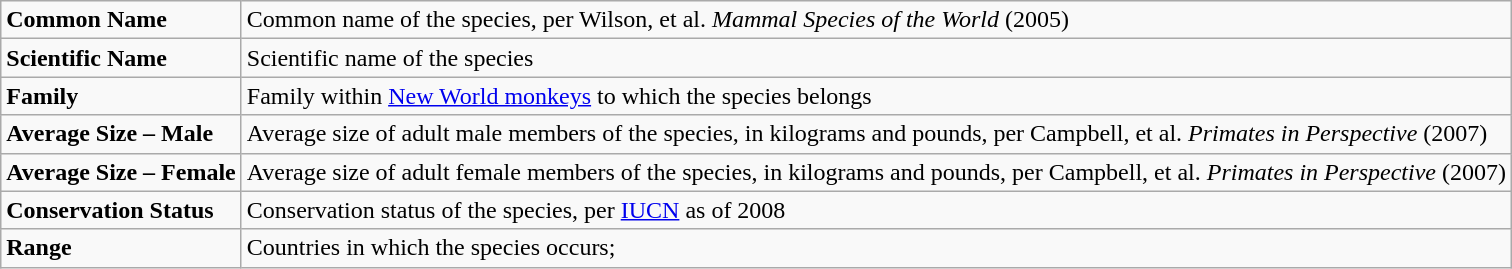<table class="wikitable">
<tr>
<td><strong>Common Name</strong></td>
<td>Common name of the species, per Wilson, et al. <em>Mammal Species of the World</em> (2005)</td>
</tr>
<tr>
<td><strong>Scientific Name</strong></td>
<td>Scientific name of the species</td>
</tr>
<tr>
<td><strong>Family</strong></td>
<td>Family within <a href='#'>New World monkeys</a> to which the species belongs</td>
</tr>
<tr>
<td><strong>Average Size – Male</strong></td>
<td>Average size of adult male members of the species, in kilograms and pounds, per Campbell, et al. <em>Primates in Perspective</em> (2007)</td>
</tr>
<tr>
<td><strong>Average Size – Female</strong></td>
<td>Average size of adult female members of the species, in kilograms and pounds, per Campbell, et al. <em>Primates in Perspective</em> (2007)</td>
</tr>
<tr>
<td><strong>Conservation Status</strong></td>
<td>Conservation status of the species, per <a href='#'>IUCN</a> as of 2008</td>
</tr>
<tr>
<td><strong>Range</strong></td>
<td>Countries in which the species occurs;</td>
</tr>
</table>
